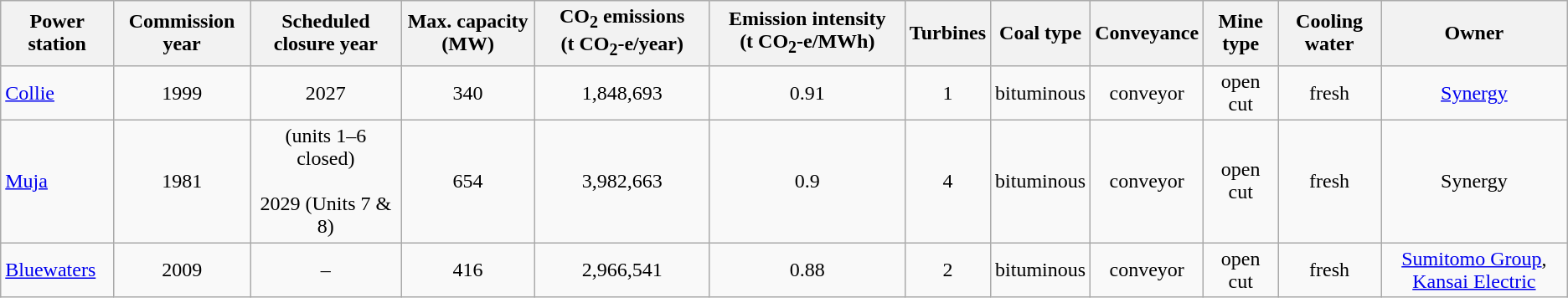<table class="wikitable sortable" style="text-align: center">
<tr>
<th>Power station</th>
<th>Commission year</th>
<th>Scheduled closure year</th>
<th>Max. capacity (MW)</th>
<th>CO<sub>2</sub> emissions (t CO<sub>2</sub>-e/year)</th>
<th>Emission intensity (t CO<sub>2</sub>-e/MWh)</th>
<th>Turbines</th>
<th>Coal type</th>
<th>Conveyance</th>
<th>Mine type</th>
<th>Cooling water</th>
<th>Owner</th>
</tr>
<tr>
<td align="left"><a href='#'>Collie</a></td>
<td>1999</td>
<td>2027</td>
<td>340</td>
<td>1,848,693</td>
<td>0.91</td>
<td>1</td>
<td>bituminous</td>
<td>conveyor</td>
<td>open cut</td>
<td>fresh</td>
<td><a href='#'>Synergy</a></td>
</tr>
<tr>
<td align="left"><a href='#'>Muja</a></td>
<td>1981</td>
<td>(units 1–6 closed)<br><br>2029 (Units 7 & 8)</td>
<td>654</td>
<td>3,982,663</td>
<td>0.9</td>
<td>4</td>
<td>bituminous</td>
<td>conveyor</td>
<td>open cut</td>
<td>fresh</td>
<td>Synergy</td>
</tr>
<tr>
<td align="left"><a href='#'>Bluewaters</a></td>
<td>2009</td>
<td>–</td>
<td>416</td>
<td>2,966,541</td>
<td>0.88</td>
<td>2</td>
<td>bituminous</td>
<td>conveyor</td>
<td>open cut</td>
<td>fresh</td>
<td><a href='#'>Sumitomo Group</a>, <a href='#'>Kansai Electric</a></td>
</tr>
</table>
